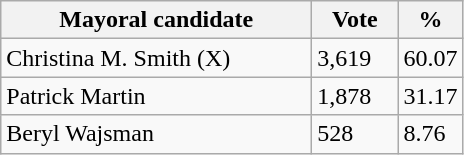<table class="wikitable">
<tr>
<th bgcolor="#DDDDFF" width="200px">Mayoral candidate</th>
<th bgcolor="#DDDDFF" width="50px">Vote</th>
<th bgcolor="#DDDDFF" width="30px">%</th>
</tr>
<tr>
<td>Christina M. Smith (X)</td>
<td>3,619</td>
<td>60.07</td>
</tr>
<tr>
<td>Patrick Martin</td>
<td>1,878</td>
<td>31.17</td>
</tr>
<tr>
<td>Beryl Wajsman</td>
<td>528</td>
<td>8.76</td>
</tr>
</table>
